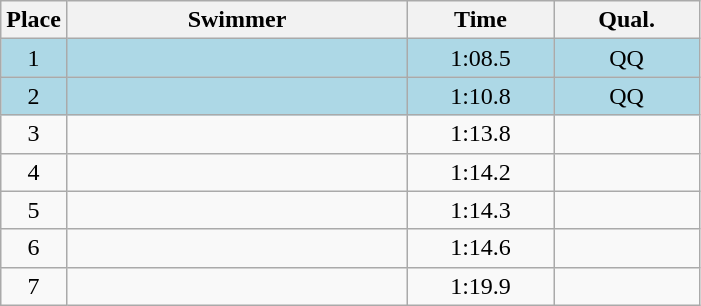<table class=wikitable style="text-align:center">
<tr>
<th>Place</th>
<th width=220>Swimmer</th>
<th width=90>Time</th>
<th width=90>Qual.</th>
</tr>
<tr bgcolor=lightblue>
<td>1</td>
<td align=left></td>
<td>1:08.5</td>
<td>QQ</td>
</tr>
<tr bgcolor=lightblue>
<td>2</td>
<td align=left></td>
<td>1:10.8</td>
<td>QQ</td>
</tr>
<tr>
<td>3</td>
<td align=left></td>
<td>1:13.8</td>
<td></td>
</tr>
<tr>
<td>4</td>
<td align=left></td>
<td>1:14.2</td>
<td></td>
</tr>
<tr>
<td>5</td>
<td align=left></td>
<td>1:14.3</td>
<td></td>
</tr>
<tr>
<td>6</td>
<td align=left></td>
<td>1:14.6</td>
<td></td>
</tr>
<tr>
<td>7</td>
<td align=left></td>
<td>1:19.9</td>
<td></td>
</tr>
</table>
